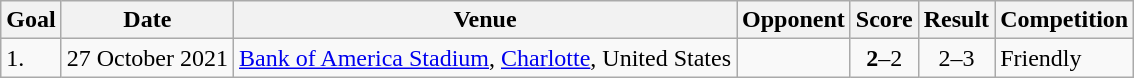<table class="wikitable plainrowheaders sortable">
<tr>
<th>Goal</th>
<th>Date</th>
<th>Venue</th>
<th>Opponent</th>
<th>Score</th>
<th>Result</th>
<th>Competition</th>
</tr>
<tr>
<td>1.</td>
<td>27 October 2021</td>
<td><a href='#'>Bank of America Stadium</a>, <a href='#'>Charlotte</a>, United States</td>
<td></td>
<td align=center><strong>2</strong>–2</td>
<td align=center>2–3</td>
<td>Friendly</td>
</tr>
</table>
